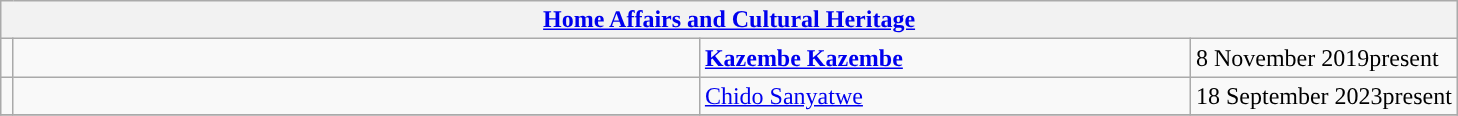<table class="wikitable">
<tr>
<th colspan="4"><a href='#'>Home Affairs and Cultural Heritage</a></th>
</tr>
<tr>
<td style="width: 1px; background: "></td>
<td style="width: 450px;"></td>
<td style="width: 320px;"> <strong><a href='#'>Kazembe Kazembe</a></strong></td>
<td>8 November 2019present</td>
</tr>
<tr>
<td style="width: 1px; background: "></td>
<td style="width: 450px;"></td>
<td style="width: 320px;"> <a href='#'>Chido Sanyatwe</a></td>
<td>18 September 2023present</td>
</tr>
<tr>
</tr>
</table>
